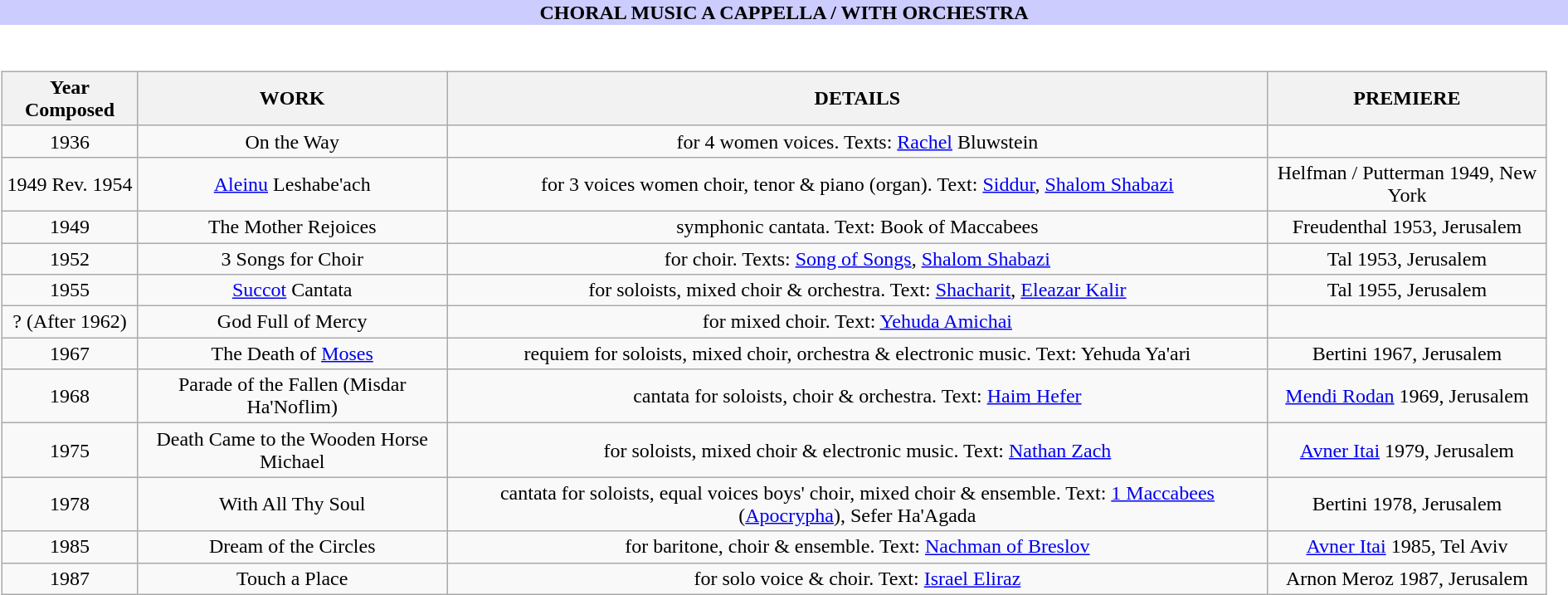<table class="toccolours" style="clear: both; margin-left: auto; margin-left: auto; text-align: center; width: 100%;">
<tr>
<th style="background-color: #CCCCFF;">CHORAL MUSIC A CAPPELLA / WITH ORCHESTRA</th>
</tr>
<tr>
<td><br><table class="wikitable">
<tr style="font-weight:bold" align="center">
<th>Year Composed</th>
<th>WORK</th>
<th>DETAILS</th>
<th>PREMIERE</th>
</tr>
<tr>
<td>1936</td>
<td>On the Way</td>
<td>for 4 women voices. Texts: <a href='#'>Rachel</a> Bluwstein</td>
<td></td>
</tr>
<tr>
<td>1949 Rev. 1954</td>
<td><a href='#'>Aleinu</a> Leshabe'ach</td>
<td>for 3 voices women choir, tenor & piano (organ). Text: <a href='#'>Siddur</a>, <a href='#'>Shalom Shabazi</a></td>
<td>Helfman / Putterman 1949, New York</td>
</tr>
<tr>
<td>1949</td>
<td>The Mother Rejoices</td>
<td>symphonic cantata. Text: Book of Maccabees </td>
<td>Freudenthal 1953, Jerusalem</td>
</tr>
<tr>
<td>1952</td>
<td>3 Songs for Choir</td>
<td>for choir. Texts: <a href='#'>Song of Songs</a>, <a href='#'>Shalom Shabazi</a></td>
<td>Tal 1953, Jerusalem</td>
</tr>
<tr>
<td>1955</td>
<td><a href='#'>Succot</a> Cantata</td>
<td>for soloists, mixed choir & orchestra. Text: <a href='#'>Shacharit</a>, <a href='#'>Eleazar Kalir</a></td>
<td>Tal 1955, Jerusalem</td>
</tr>
<tr>
<td>? (After 1962)</td>
<td>God Full of Mercy</td>
<td>for mixed choir. Text: <a href='#'>Yehuda Amichai</a></td>
<td></td>
</tr>
<tr>
<td>1967</td>
<td>The Death of <a href='#'>Moses</a></td>
<td>requiem for soloists, mixed choir, orchestra & electronic music. Text: Yehuda Ya'ari</td>
<td>Bertini 1967, Jerusalem</td>
</tr>
<tr>
<td>1968</td>
<td>Parade of the Fallen (Misdar Ha'Noflim)</td>
<td>cantata for soloists, choir & orchestra. Text: <a href='#'>Haim Hefer</a></td>
<td><a href='#'>Mendi Rodan</a> 1969, Jerusalem</td>
</tr>
<tr>
<td>1975</td>
<td>Death Came to the Wooden Horse Michael</td>
<td>for soloists, mixed choir & electronic music. Text: <a href='#'>Nathan Zach</a></td>
<td><a href='#'>Avner Itai</a> 1979, Jerusalem</td>
</tr>
<tr>
<td>1978</td>
<td>With All Thy Soul</td>
<td>cantata for soloists, equal voices boys' choir, mixed choir & ensemble. Text: <a href='#'>1 Maccabees</a> (<a href='#'>Apocrypha</a>), Sefer Ha'Agada</td>
<td>Bertini 1978, Jerusalem</td>
</tr>
<tr>
<td>1985</td>
<td>Dream of the Circles</td>
<td>for baritone, choir & ensemble. Text: <a href='#'>Nachman of Breslov</a></td>
<td><a href='#'>Avner Itai</a> 1985, Tel Aviv</td>
</tr>
<tr>
<td>1987</td>
<td>Touch a Place</td>
<td>for solo voice & choir. Text: <a href='#'>Israel Eliraz</a></td>
<td>Arnon Meroz 1987, Jerusalem</td>
</tr>
</table>
</td>
</tr>
</table>
